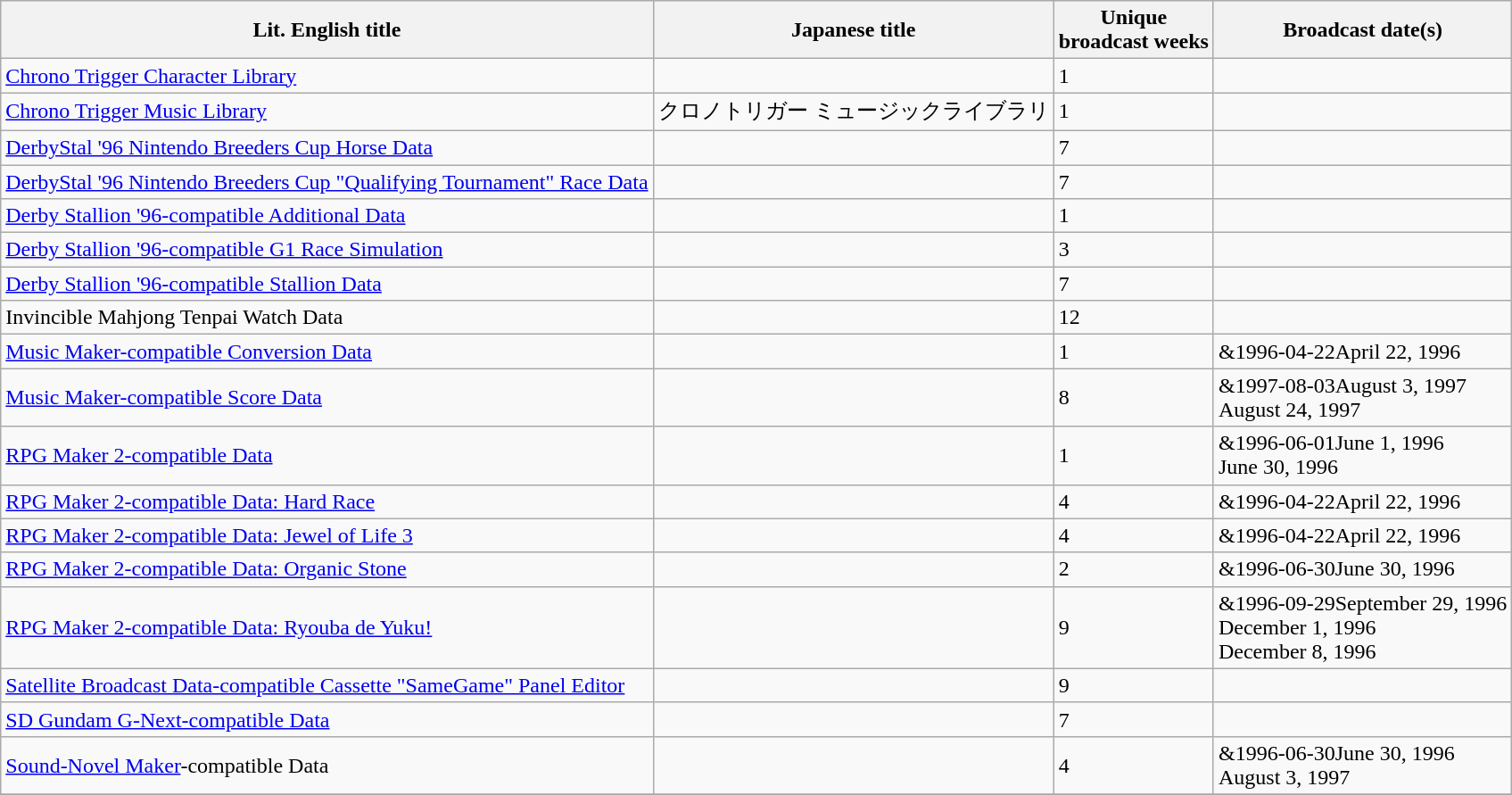<table class="wikitable collapsible sortable">
<tr>
<th>Lit. English title</th>
<th>Japanese title</th>
<th>Unique<br> broadcast weeks</th>
<th>Broadcast date(s)</th>
</tr>
<tr>
<td><a href='#'>Chrono Trigger Character Library</a></td>
<td></td>
<td>1</td>
<td></td>
</tr>
<tr>
<td><a href='#'>Chrono Trigger Music Library</a></td>
<td>クロノトリガー ミュージックライブラリ</td>
<td>1</td>
<td></td>
</tr>
<tr>
<td><a href='#'>DerbyStal '96 Nintendo Breeders Cup Horse Data</a></td>
<td></td>
<td>7</td>
<td></td>
</tr>
<tr>
<td><a href='#'>DerbyStal '96 Nintendo Breeders Cup "Qualifying Tournament" Race Data</a></td>
<td></td>
<td>7</td>
<td></td>
</tr>
<tr>
<td><a href='#'>Derby Stallion '96-compatible Additional Data</a></td>
<td></td>
<td>1</td>
<td></td>
</tr>
<tr>
<td><a href='#'>Derby Stallion '96-compatible G1 Race Simulation</a></td>
<td></td>
<td>3</td>
<td></td>
</tr>
<tr>
<td><a href='#'>Derby Stallion '96-compatible Stallion Data</a></td>
<td></td>
<td>7</td>
<td></td>
</tr>
<tr>
<td>Invincible Mahjong Tenpai Watch Data</td>
<td></td>
<td>12</td>
<td></td>
</tr>
<tr>
<td><a href='#'>Music Maker-compatible Conversion Data</a></td>
<td></td>
<td>1</td>
<td><span>&1996-04-22</span>April 22, 1996</td>
</tr>
<tr>
<td><a href='#'>Music Maker-compatible Score Data</a></td>
<td></td>
<td>8</td>
<td><span>&1997-08-03</span>August 3, 1997<br>August 24, 1997</td>
</tr>
<tr>
<td><a href='#'>RPG Maker 2-compatible Data</a></td>
<td></td>
<td>1</td>
<td><span>&1996-06-01</span>June 1, 1996<br>June 30, 1996</td>
</tr>
<tr>
<td><a href='#'>RPG Maker 2-compatible Data: Hard Race</a></td>
<td></td>
<td>4</td>
<td><span>&1996-04-22</span>April 22, 1996</td>
</tr>
<tr>
<td><a href='#'>RPG Maker 2-compatible Data: Jewel of Life 3</a></td>
<td></td>
<td>4</td>
<td><span>&1996-04-22</span>April 22, 1996</td>
</tr>
<tr>
<td><a href='#'>RPG Maker 2-compatible Data: Organic Stone</a></td>
<td></td>
<td>2</td>
<td><span>&1996-06-30</span>June 30, 1996</td>
</tr>
<tr>
<td><a href='#'>RPG Maker 2-compatible Data: Ryouba de Yuku!</a></td>
<td></td>
<td>9</td>
<td><span>&1996-09-29</span>September 29, 1996<br>December 1, 1996<br>December 8, 1996</td>
</tr>
<tr>
<td><a href='#'>Satellite Broadcast Data-compatible Cassette "SameGame" Panel Editor</a></td>
<td></td>
<td>9</td>
<td></td>
</tr>
<tr>
<td><a href='#'>SD Gundam G-Next-compatible Data</a></td>
<td></td>
<td>7</td>
<td></td>
</tr>
<tr>
<td><a href='#'>Sound-Novel Maker</a>-compatible Data</td>
<td></td>
<td>4</td>
<td><span>&1996-06-30</span>June 30, 1996<br>August 3, 1997</td>
</tr>
<tr>
</tr>
</table>
